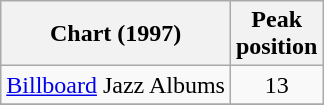<table class="wikitable">
<tr>
<th>Chart (1997)</th>
<th>Peak<br>position</th>
</tr>
<tr>
<td><a href='#'>Billboard</a> Jazz Albums</td>
<td align=center>13</td>
</tr>
<tr>
</tr>
</table>
